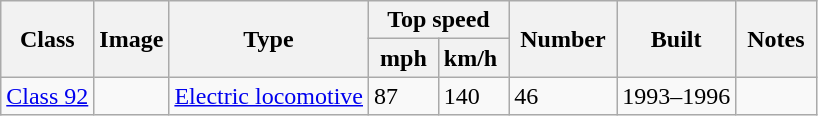<table class="wikitable">
<tr ---- bgcolor=#f9f9f9>
<th rowspan="2"> Class </th>
<th rowspan="2">Image</th>
<th rowspan="2"> Type </th>
<th colspan="2"> Top speed </th>
<th rowspan="2"> Number </th>
<th rowspan="2"> Built </th>
<th rowspan="2"> Notes </th>
</tr>
<tr ---- bgcolor=#f9f9f9>
<th> mph </th>
<th>km/h </th>
</tr>
<tr>
<td><a href='#'>Class 92</a></td>
<td></td>
<td><a href='#'>Electric locomotive</a></td>
<td>87</td>
<td>140</td>
<td>46</td>
<td>1993–1996</td>
<td></td>
</tr>
</table>
